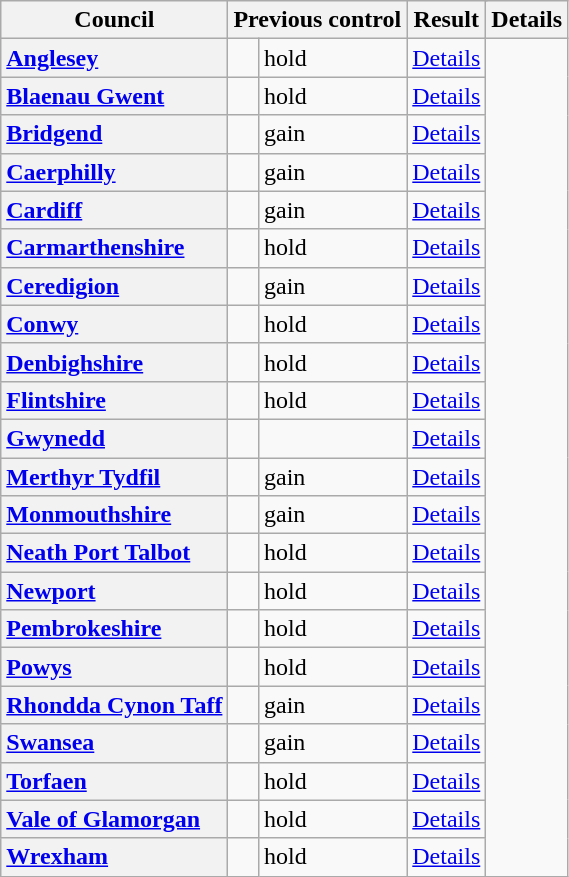<table class="wikitable sortable" border="1">
<tr>
<th scope="col">Council</th>
<th colspan=2>Previous control</th>
<th colspan=2>Result</th>
<th class="unsortable" scope="col">Details</th>
</tr>
<tr>
<th scope="row" style="text-align: left;"><a href='#'>Anglesey</a></th>
<td></td>
<td> hold</td>
<td><a href='#'>Details</a></td>
</tr>
<tr>
<th scope="row" style="text-align: left;"><a href='#'>Blaenau Gwent</a></th>
<td></td>
<td> hold</td>
<td><a href='#'>Details</a></td>
</tr>
<tr>
<th scope="row" style="text-align: left;"><a href='#'>Bridgend</a></th>
<td></td>
<td> gain</td>
<td><a href='#'>Details</a></td>
</tr>
<tr>
<th scope="row" style="text-align: left;"><a href='#'>Caerphilly</a></th>
<td></td>
<td> gain</td>
<td><a href='#'>Details</a></td>
</tr>
<tr>
<th scope="row" style="text-align: left;"><a href='#'>Cardiff</a></th>
<td></td>
<td> gain</td>
<td><a href='#'>Details</a></td>
</tr>
<tr>
<th scope="row" style="text-align: left;"><a href='#'>Carmarthenshire</a></th>
<td></td>
<td> hold</td>
<td><a href='#'>Details</a></td>
</tr>
<tr>
<th scope="row" style="text-align: left;"><a href='#'>Ceredigion</a></th>
<td></td>
<td> gain</td>
<td><a href='#'>Details</a></td>
</tr>
<tr>
<th scope="row" style="text-align: left;"><a href='#'>Conwy</a></th>
<td></td>
<td> hold</td>
<td><a href='#'>Details</a></td>
</tr>
<tr>
<th scope="row" style="text-align: left;"><a href='#'>Denbighshire</a></th>
<td></td>
<td> hold</td>
<td><a href='#'>Details</a></td>
</tr>
<tr>
<th scope="row" style="text-align: left;"><a href='#'>Flintshire</a></th>
<td></td>
<td> hold</td>
<td><a href='#'>Details</a></td>
</tr>
<tr>
<th scope="row" style="text-align: left;"><a href='#'>Gwynedd</a></th>
<td></td>
<td></td>
<td><a href='#'>Details</a></td>
</tr>
<tr>
<th scope="row" style="text-align: left;"><a href='#'>Merthyr Tydfil</a></th>
<td></td>
<td> gain</td>
<td><a href='#'>Details</a></td>
</tr>
<tr>
<th scope="row" style="text-align: left;"><a href='#'>Monmouthshire</a></th>
<td></td>
<td> gain</td>
<td><a href='#'>Details</a></td>
</tr>
<tr>
<th scope="row" style="text-align: left;"><a href='#'>Neath Port Talbot</a></th>
<td></td>
<td> hold</td>
<td><a href='#'>Details</a></td>
</tr>
<tr>
<th scope="row" style="text-align: left;"><a href='#'>Newport</a></th>
<td></td>
<td> hold</td>
<td><a href='#'>Details</a></td>
</tr>
<tr>
<th scope="row" style="text-align: left;"><a href='#'>Pembrokeshire</a></th>
<td></td>
<td> hold</td>
<td><a href='#'>Details</a></td>
</tr>
<tr>
<th scope="row" style="text-align: left;"><a href='#'>Powys</a></th>
<td></td>
<td> hold</td>
<td><a href='#'>Details</a></td>
</tr>
<tr>
<th scope="row" style="text-align: left;"><a href='#'>Rhondda Cynon Taff</a></th>
<td></td>
<td> gain</td>
<td><a href='#'>Details</a></td>
</tr>
<tr>
<th scope="row" style="text-align: left;"><a href='#'>Swansea</a></th>
<td></td>
<td> gain</td>
<td><a href='#'>Details</a></td>
</tr>
<tr>
<th scope="row" style="text-align: left;"><a href='#'>Torfaen</a></th>
<td></td>
<td> hold</td>
<td><a href='#'>Details</a></td>
</tr>
<tr>
<th scope="row" style="text-align: left;"><a href='#'>Vale of Glamorgan</a></th>
<td></td>
<td> hold</td>
<td><a href='#'>Details</a></td>
</tr>
<tr>
<th scope="row" style="text-align: left;"><a href='#'>Wrexham</a></th>
<td></td>
<td> hold</td>
<td><a href='#'>Details</a></td>
</tr>
</table>
